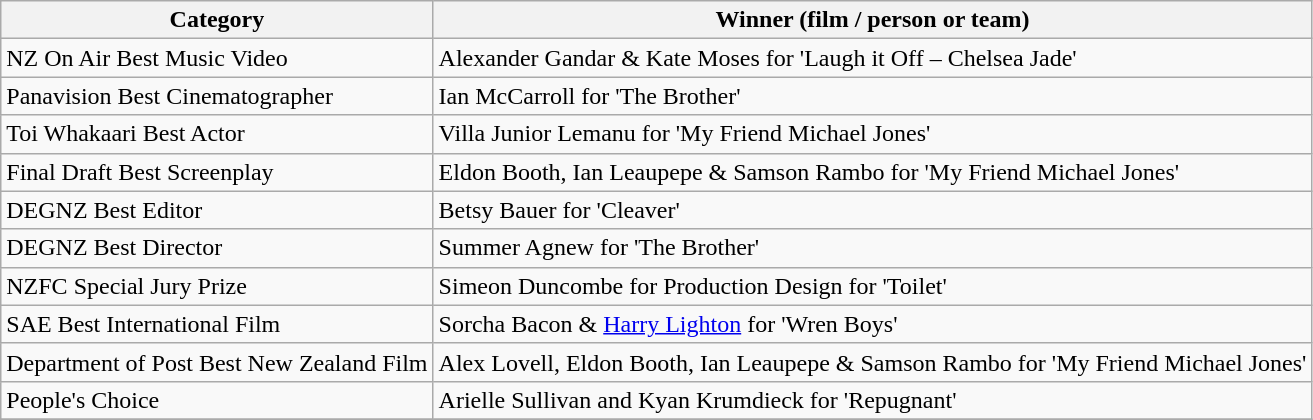<table class="wikitable">
<tr>
<th>Category</th>
<th>Winner (film / person or team)</th>
</tr>
<tr>
<td>NZ On Air Best Music Video</td>
<td>Alexander Gandar & Kate Moses for 'Laugh it Off – Chelsea Jade'</td>
</tr>
<tr>
<td>Panavision Best Cinematographer</td>
<td>Ian McCarroll for 'The Brother'</td>
</tr>
<tr>
<td>Toi Whakaari Best Actor</td>
<td>Villa Junior Lemanu for 'My Friend Michael Jones'</td>
</tr>
<tr>
<td>Final Draft Best Screenplay</td>
<td>Eldon Booth, Ian Leaupepe & Samson Rambo for 'My Friend Michael Jones'</td>
</tr>
<tr>
<td>DEGNZ Best Editor</td>
<td>Betsy Bauer for 'Cleaver'</td>
</tr>
<tr>
<td>DEGNZ Best Director</td>
<td>Summer Agnew for 'The Brother'</td>
</tr>
<tr>
<td>NZFC Special Jury Prize</td>
<td>Simeon Duncombe for Production Design for 'Toilet'</td>
</tr>
<tr>
<td>SAE Best International Film</td>
<td>Sorcha Bacon & <a href='#'>Harry Lighton</a> for 'Wren Boys'</td>
</tr>
<tr>
<td>Department of Post Best New Zealand Film</td>
<td>Alex Lovell, Eldon Booth, Ian Leaupepe & Samson Rambo for 'My Friend Michael Jones'</td>
</tr>
<tr>
<td>People's Choice</td>
<td>Arielle Sullivan and Kyan Krumdieck for 'Repugnant'</td>
</tr>
<tr>
</tr>
</table>
